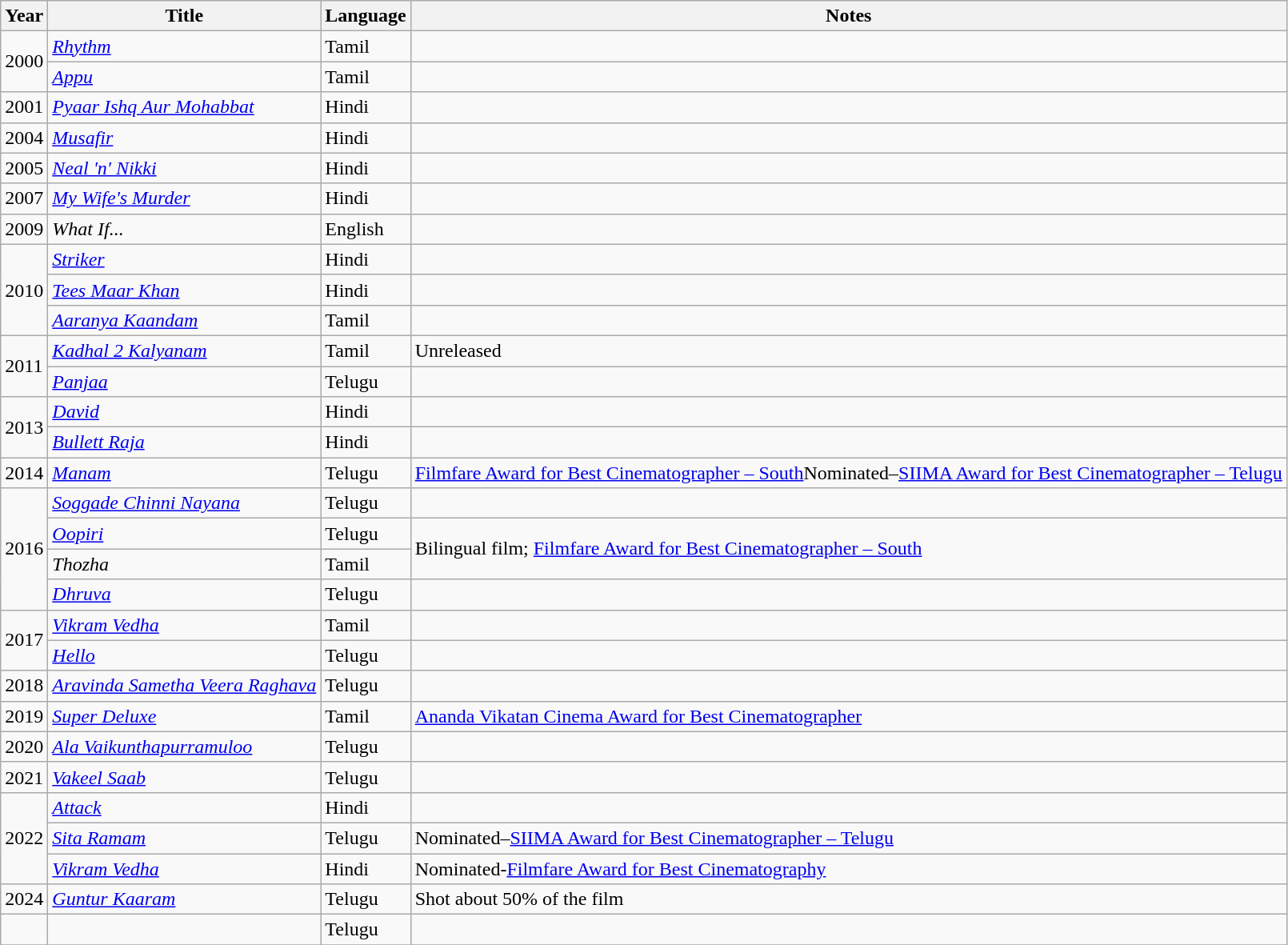<table class="wikitable sortable">
<tr>
<th>Year</th>
<th>Title</th>
<th>Language</th>
<th>Notes</th>
</tr>
<tr>
<td rowspan="2">2000</td>
<td><em><a href='#'>Rhythm</a></em></td>
<td>Tamil</td>
<td></td>
</tr>
<tr>
<td><em><a href='#'>Appu</a></em></td>
<td>Tamil</td>
<td></td>
</tr>
<tr>
<td>2001</td>
<td><em><a href='#'>Pyaar Ishq Aur Mohabbat</a></em></td>
<td>Hindi</td>
<td></td>
</tr>
<tr>
<td>2004</td>
<td><em><a href='#'>Musafir</a></em></td>
<td>Hindi</td>
<td></td>
</tr>
<tr>
<td>2005</td>
<td><em><a href='#'>Neal 'n' Nikki</a></em></td>
<td>Hindi</td>
<td></td>
</tr>
<tr>
<td>2007</td>
<td><em><a href='#'>My Wife's Murder</a></em></td>
<td>Hindi</td>
<td></td>
</tr>
<tr>
<td>2009</td>
<td><em>What If...</em></td>
<td>English</td>
<td></td>
</tr>
<tr>
<td rowspan="3">2010</td>
<td><em><a href='#'>Striker</a></em></td>
<td>Hindi</td>
<td></td>
</tr>
<tr>
<td><em><a href='#'>Tees Maar Khan</a></em></td>
<td>Hindi</td>
<td></td>
</tr>
<tr>
<td><em><a href='#'>Aaranya Kaandam</a></em></td>
<td>Tamil</td>
<td></td>
</tr>
<tr>
<td rowspan="2">2011</td>
<td><em><a href='#'>Kadhal 2 Kalyanam</a></em></td>
<td>Tamil</td>
<td>Unreleased</td>
</tr>
<tr>
<td><em><a href='#'>Panjaa</a></em></td>
<td>Telugu</td>
<td></td>
</tr>
<tr>
<td rowspan="2">2013</td>
<td><em><a href='#'>David</a></em></td>
<td>Hindi</td>
<td></td>
</tr>
<tr>
<td><em><a href='#'>Bullett Raja</a></em></td>
<td>Hindi</td>
<td></td>
</tr>
<tr>
<td>2014</td>
<td><em><a href='#'>Manam</a></em></td>
<td>Telugu</td>
<td><a href='#'>Filmfare Award for Best Cinematographer – South</a>Nominated–<a href='#'>SIIMA Award for Best Cinematographer – Telugu</a></td>
</tr>
<tr>
<td rowspan="4">2016</td>
<td><em><a href='#'>Soggade Chinni Nayana</a></em></td>
<td>Telugu</td>
<td></td>
</tr>
<tr>
<td><em><a href='#'>Oopiri</a></em></td>
<td>Telugu</td>
<td rowspan="2">Bilingual film; <a href='#'>Filmfare Award for Best Cinematographer – South</a></td>
</tr>
<tr>
<td><em>Thozha</em></td>
<td>Tamil</td>
</tr>
<tr>
<td><em><a href='#'>Dhruva</a></em></td>
<td>Telugu</td>
<td></td>
</tr>
<tr>
<td rowspan="2">2017</td>
<td><em><a href='#'>Vikram Vedha</a></em></td>
<td>Tamil</td>
<td></td>
</tr>
<tr>
<td><em><a href='#'>Hello</a></em></td>
<td>Telugu</td>
<td></td>
</tr>
<tr>
<td>2018</td>
<td><em><a href='#'>Aravinda Sametha Veera Raghava</a></em></td>
<td>Telugu</td>
<td></td>
</tr>
<tr>
<td>2019</td>
<td><em><a href='#'>Super Deluxe</a></em></td>
<td>Tamil</td>
<td><a href='#'>Ananda Vikatan Cinema Award for Best Cinematographer</a></td>
</tr>
<tr>
<td>2020</td>
<td><em><a href='#'>Ala Vaikunthapurramuloo</a></em></td>
<td>Telugu</td>
<td></td>
</tr>
<tr>
<td>2021</td>
<td><em><a href='#'>Vakeel Saab</a></em></td>
<td>Telugu</td>
<td></td>
</tr>
<tr>
<td rowspan="3">2022</td>
<td><em><a href='#'>Attack</a></em></td>
<td>Hindi</td>
<td></td>
</tr>
<tr>
<td><em><a href='#'>Sita Ramam</a></em></td>
<td>Telugu</td>
<td>Nominated–<a href='#'>SIIMA Award for Best Cinematographer – Telugu</a></td>
</tr>
<tr>
<td><em><a href='#'>Vikram Vedha</a></em></td>
<td>Hindi</td>
<td>Nominated-<a href='#'>Filmfare Award for Best Cinematography</a></td>
</tr>
<tr>
<td>2024</td>
<td><em><a href='#'>Guntur Kaaram</a></em></td>
<td>Telugu</td>
<td>Shot about 50% of the film</td>
</tr>
<tr>
<td></td>
<td></td>
<td>Telugu</td>
<td></td>
</tr>
<tr>
</tr>
</table>
